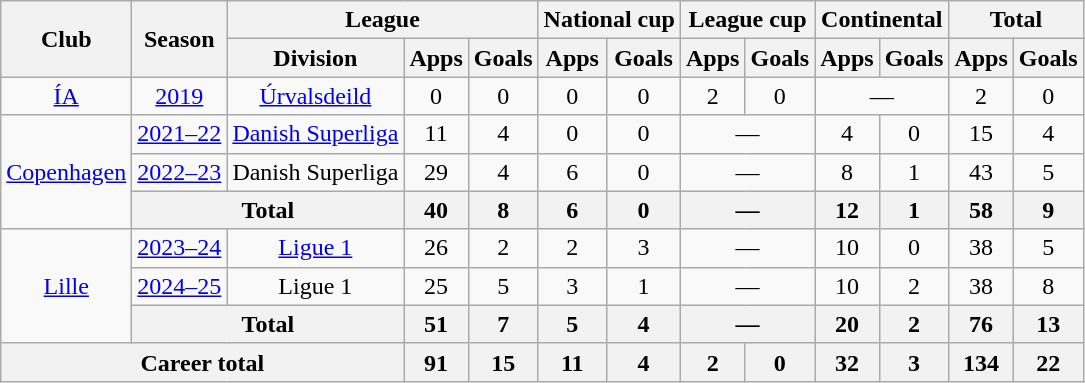<table class="wikitable" Style="text-align: center">
<tr>
<th rowspan="2">Club</th>
<th rowspan="2">Season</th>
<th colspan="3">League</th>
<th colspan="2">National cup</th>
<th colspan="2">League cup</th>
<th colspan="2">Continental</th>
<th colspan="2">Total</th>
</tr>
<tr>
<th>Division</th>
<th>Apps</th>
<th>Goals</th>
<th>Apps</th>
<th>Goals</th>
<th>Apps</th>
<th>Goals</th>
<th>Apps</th>
<th>Goals</th>
<th>Apps</th>
<th>Goals</th>
</tr>
<tr>
<td><a href='#'>ÍA</a></td>
<td><a href='#'>2019</a></td>
<td><a href='#'>Úrvalsdeild</a></td>
<td>0</td>
<td>0</td>
<td>0</td>
<td>0</td>
<td>2</td>
<td>0</td>
<td colspan="2">—</td>
<td>2</td>
<td>0</td>
</tr>
<tr>
<td rowspan="3"><a href='#'>Copenhagen</a></td>
<td><a href='#'>2021–22</a></td>
<td><a href='#'>Danish Superliga</a></td>
<td>11</td>
<td>4</td>
<td>0</td>
<td>0</td>
<td colspan="2">—</td>
<td>4</td>
<td>0</td>
<td>15</td>
<td>4</td>
</tr>
<tr>
<td><a href='#'>2022–23</a></td>
<td>Danish Superliga</td>
<td>29</td>
<td>4</td>
<td>6</td>
<td>0</td>
<td colspan="2">—</td>
<td>8</td>
<td>1</td>
<td>43</td>
<td>5</td>
</tr>
<tr>
<th colspan="2">Total</th>
<th>40</th>
<th>8</th>
<th>6</th>
<th>0</th>
<th colspan="2">—</th>
<th>12</th>
<th>1</th>
<th>58</th>
<th>9</th>
</tr>
<tr>
<td rowspan="3"><a href='#'>Lille</a></td>
<td><a href='#'>2023–24</a></td>
<td><a href='#'>Ligue 1</a></td>
<td>26</td>
<td>2</td>
<td>2</td>
<td>3</td>
<td colspan="2">—</td>
<td>10</td>
<td>0</td>
<td>38</td>
<td>5</td>
</tr>
<tr>
<td><a href='#'>2024–25</a></td>
<td>Ligue 1</td>
<td>25</td>
<td>5</td>
<td>3</td>
<td>1</td>
<td colspan="2">—</td>
<td>10</td>
<td>2</td>
<td>38</td>
<td>8</td>
</tr>
<tr>
<th colspan="2">Total</th>
<th>51</th>
<th>7</th>
<th>5</th>
<th>4</th>
<th colspan="2">—</th>
<th>20</th>
<th>2</th>
<th>76</th>
<th>13</th>
</tr>
<tr>
<th colspan="3">Career total</th>
<th>91</th>
<th>15</th>
<th>11</th>
<th>4</th>
<th>2</th>
<th>0</th>
<th>32</th>
<th>3</th>
<th>134</th>
<th>22</th>
</tr>
</table>
